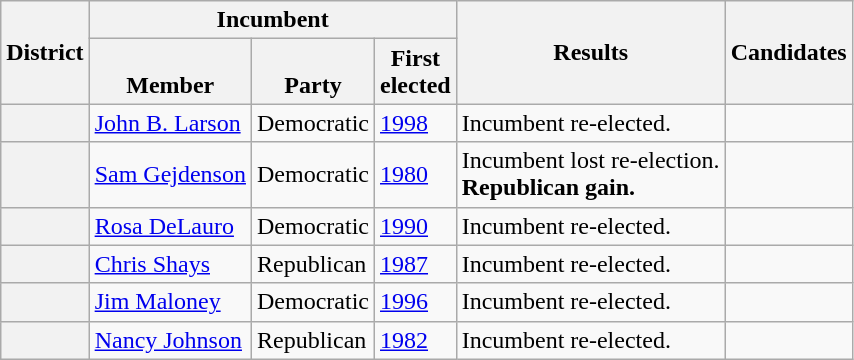<table class="wikitable sortable">
<tr>
<th rowspan=2>District</th>
<th colspan=3>Incumbent</th>
<th rowspan=2>Results</th>
<th rowspan=2 class="unsortable">Candidates</th>
</tr>
<tr valign=bottom>
<th>Member</th>
<th>Party</th>
<th>First<br>elected</th>
</tr>
<tr>
<th></th>
<td><a href='#'>John B. Larson</a></td>
<td>Democratic</td>
<td><a href='#'>1998</a></td>
<td>Incumbent re-elected.</td>
<td nowrap></td>
</tr>
<tr>
<th></th>
<td><a href='#'>Sam Gejdenson</a></td>
<td>Democratic</td>
<td><a href='#'>1980</a></td>
<td>Incumbent lost re-election.<br><strong>Republican gain.</strong></td>
<td nowrap></td>
</tr>
<tr>
<th></th>
<td><a href='#'>Rosa DeLauro</a></td>
<td>Democratic</td>
<td><a href='#'>1990</a></td>
<td>Incumbent re-elected.</td>
<td nowrap></td>
</tr>
<tr>
<th></th>
<td><a href='#'>Chris Shays</a></td>
<td>Republican</td>
<td><a href='#'>1987</a></td>
<td>Incumbent re-elected.</td>
<td nowrap></td>
</tr>
<tr>
<th></th>
<td><a href='#'>Jim Maloney</a></td>
<td>Democratic</td>
<td><a href='#'>1996</a></td>
<td>Incumbent re-elected.</td>
<td nowrap></td>
</tr>
<tr>
<th></th>
<td><a href='#'>Nancy Johnson</a></td>
<td>Republican</td>
<td><a href='#'>1982</a></td>
<td>Incumbent re-elected.</td>
<td nowrap></td>
</tr>
</table>
